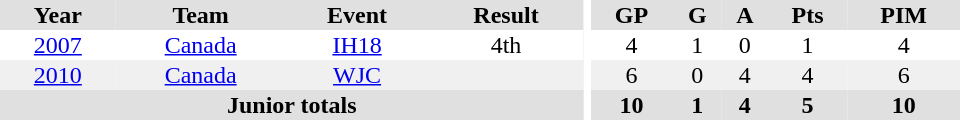<table border="0" cellpadding="1" cellspacing="0" ID="Table3" style="text-align:center; width:40em">
<tr ALIGN="center" bgcolor="#e0e0e0">
<th>Year</th>
<th>Team</th>
<th>Event</th>
<th>Result</th>
<th rowspan="99" bgcolor="#ffffff"></th>
<th>GP</th>
<th>G</th>
<th>A</th>
<th>Pts</th>
<th>PIM</th>
</tr>
<tr>
<td><a href='#'>2007</a></td>
<td><a href='#'>Canada</a></td>
<td><a href='#'>IH18</a></td>
<td>4th</td>
<td>4</td>
<td>1</td>
<td>0</td>
<td>1</td>
<td>4</td>
</tr>
<tr bgcolor="#f0f0f0">
<td><a href='#'>2010</a></td>
<td><a href='#'>Canada</a></td>
<td><a href='#'>WJC</a></td>
<td></td>
<td>6</td>
<td>0</td>
<td>4</td>
<td>4</td>
<td>6</td>
</tr>
<tr bgcolor="#e0e0e0">
<th colspan=4>Junior totals</th>
<th>10</th>
<th>1</th>
<th>4</th>
<th>5</th>
<th>10</th>
</tr>
</table>
